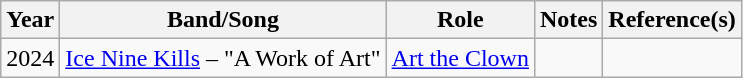<table class="wikitable">
<tr>
<th>Year</th>
<th>Band/Song</th>
<th>Role</th>
<th>Notes</th>
<th class="unsortable">Reference(s)</th>
</tr>
<tr>
<td>2024</td>
<td><a href='#'>Ice Nine Kills</a> – "A Work of Art"</td>
<td><a href='#'>Art the Clown</a></td>
<td></td>
<td></td>
</tr>
</table>
